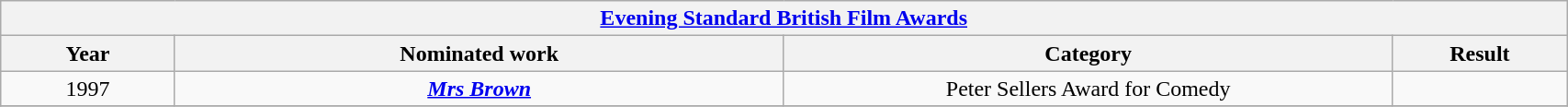<table width="90%" class="wikitable">
<tr>
<th colspan="4" align="center"><a href='#'>Evening Standard British Film Awards</a></th>
</tr>
<tr>
<th width="10%">Year</th>
<th width="35%">Nominated work</th>
<th width="35%">Category</th>
<th width="10%">Result</th>
</tr>
<tr>
<td align="center">1997</td>
<td align="center"><strong><em><a href='#'>Mrs Brown</a></em></strong></td>
<td align="center">Peter Sellers Award for Comedy</td>
<td></td>
</tr>
<tr>
</tr>
</table>
